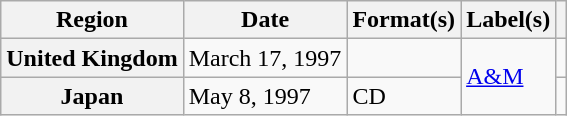<table class="wikitable plainrowheaders">
<tr>
<th scope="col">Region</th>
<th scope="col">Date</th>
<th scope="col">Format(s)</th>
<th scope="col">Label(s)</th>
<th scope="col"></th>
</tr>
<tr>
<th scope="row">United Kingdom</th>
<td>March 17, 1997</td>
<td></td>
<td rowspan="2"><a href='#'>A&M</a></td>
<td></td>
</tr>
<tr>
<th scope="row">Japan</th>
<td>May 8, 1997</td>
<td>CD</td>
<td></td>
</tr>
</table>
